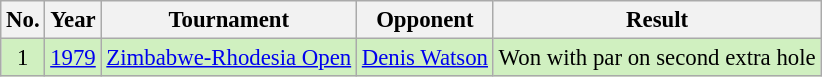<table class="wikitable" style="font-size:95%;">
<tr>
<th>No.</th>
<th>Year</th>
<th>Tournament</th>
<th>Opponent</th>
<th>Result</th>
</tr>
<tr style="background:#D0F0C0;">
<td align=center>1</td>
<td><a href='#'>1979</a></td>
<td><a href='#'>Zimbabwe-Rhodesia Open</a></td>
<td> <a href='#'>Denis Watson</a></td>
<td>Won with par on second extra hole</td>
</tr>
</table>
